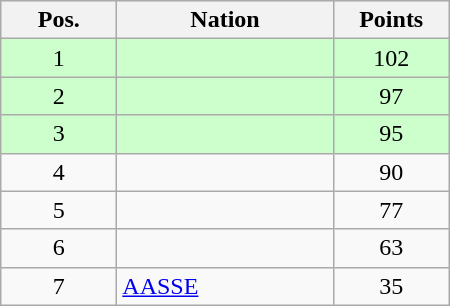<table class="wikitable gauche" cellspacing="1" style="width:300px;">
<tr style="background:#efefef; text-align:center;">
<th style="width:70px;">Pos.</th>
<th>Nation</th>
<th style="width:70px;">Points</th>
</tr>
<tr style="vertical-align:top; text-align:center; background:#ccffcc;">
<td>1</td>
<td style="text-align:left;"></td>
<td>102</td>
</tr>
<tr style="vertical-align:top; text-align:center; background:#ccffcc;">
<td>2</td>
<td style="text-align:left;"></td>
<td>97</td>
</tr>
<tr style="vertical-align:top; text-align:center; background:#ccffcc;">
<td>3</td>
<td style="text-align:left;"></td>
<td>95</td>
</tr>
<tr style="vertical-align:top; text-align:center;">
<td>4</td>
<td style="text-align:left;"></td>
<td>90</td>
</tr>
<tr style="vertical-align:top; text-align:center;">
<td>5</td>
<td style="text-align:left;"></td>
<td>77</td>
</tr>
<tr style="vertical-align:top; text-align:center;">
<td>6</td>
<td style="text-align:left;"></td>
<td>63</td>
</tr>
<tr style="vertical-align:top; text-align:center;">
<td>7</td>
<td style="text-align:left;"> <a href='#'>AASSE</a></td>
<td>35</td>
</tr>
</table>
